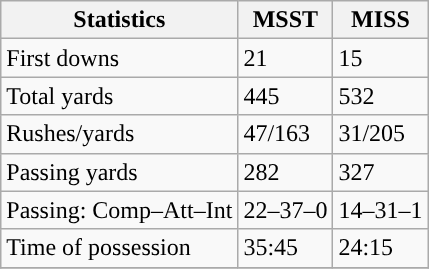<table class="wikitable" style="float: left;">
<tr>
<th>Statistics</th>
<th>MSST</th>
<th>MISS</th>
</tr>
<tr>
<td>First downs</td>
<td>21</td>
<td>15</td>
</tr>
<tr>
<td>Total yards</td>
<td>445</td>
<td>532</td>
</tr>
<tr>
<td>Rushes/yards</td>
<td>47/163</td>
<td>31/205</td>
</tr>
<tr>
<td>Passing yards</td>
<td>282</td>
<td>327</td>
</tr>
<tr>
<td>Passing: Comp–Att–Int</td>
<td>22–37–0</td>
<td>14–31–1</td>
</tr>
<tr>
<td>Time of possession</td>
<td>35:45</td>
<td>24:15</td>
</tr>
<tr>
</tr>
</table>
